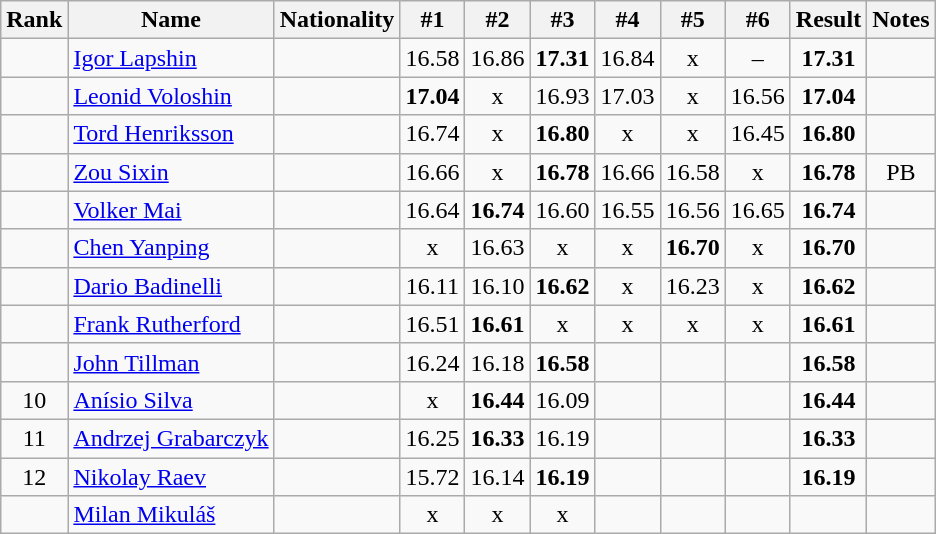<table class="wikitable sortable" style="text-align:center">
<tr>
<th>Rank</th>
<th>Name</th>
<th>Nationality</th>
<th>#1</th>
<th>#2</th>
<th>#3</th>
<th>#4</th>
<th>#5</th>
<th>#6</th>
<th>Result</th>
<th>Notes</th>
</tr>
<tr>
<td></td>
<td align="left"><a href='#'>Igor Lapshin</a></td>
<td align=left></td>
<td>16.58</td>
<td>16.86</td>
<td><strong>17.31</strong></td>
<td>16.84</td>
<td>x</td>
<td>–</td>
<td><strong>17.31</strong></td>
<td></td>
</tr>
<tr>
<td></td>
<td align="left"><a href='#'>Leonid Voloshin</a></td>
<td align=left></td>
<td><strong>17.04</strong></td>
<td>x</td>
<td>16.93</td>
<td>17.03</td>
<td>x</td>
<td>16.56</td>
<td><strong>17.04</strong></td>
<td></td>
</tr>
<tr>
<td></td>
<td align="left"><a href='#'>Tord Henriksson</a></td>
<td align=left></td>
<td>16.74</td>
<td>x</td>
<td><strong>16.80</strong></td>
<td>x</td>
<td>x</td>
<td>16.45</td>
<td><strong>16.80</strong></td>
<td></td>
</tr>
<tr>
<td></td>
<td align="left"><a href='#'>Zou Sixin</a></td>
<td align=left></td>
<td>16.66</td>
<td>x</td>
<td><strong>16.78</strong></td>
<td>16.66</td>
<td>16.58</td>
<td>x</td>
<td><strong>16.78</strong></td>
<td>PB</td>
</tr>
<tr>
<td></td>
<td align="left"><a href='#'>Volker Mai</a></td>
<td align=left></td>
<td>16.64</td>
<td><strong>16.74</strong></td>
<td>16.60</td>
<td>16.55</td>
<td>16.56</td>
<td>16.65</td>
<td><strong>16.74</strong></td>
<td></td>
</tr>
<tr>
<td></td>
<td align="left"><a href='#'>Chen Yanping</a></td>
<td align=left></td>
<td>x</td>
<td>16.63</td>
<td>x</td>
<td>x</td>
<td><strong>16.70</strong></td>
<td>x</td>
<td><strong>16.70</strong></td>
<td></td>
</tr>
<tr>
<td></td>
<td align="left"><a href='#'>Dario Badinelli</a></td>
<td align=left></td>
<td>16.11</td>
<td>16.10</td>
<td><strong>16.62</strong></td>
<td>x</td>
<td>16.23</td>
<td>x</td>
<td><strong>16.62</strong></td>
<td></td>
</tr>
<tr>
<td></td>
<td align="left"><a href='#'>Frank Rutherford</a></td>
<td align=left></td>
<td>16.51</td>
<td><strong>16.61</strong></td>
<td>x</td>
<td>x</td>
<td>x</td>
<td>x</td>
<td><strong>16.61</strong></td>
<td></td>
</tr>
<tr>
<td></td>
<td align="left"><a href='#'>John Tillman</a></td>
<td align=left></td>
<td>16.24</td>
<td>16.18</td>
<td><strong>16.58</strong></td>
<td></td>
<td></td>
<td></td>
<td><strong>16.58</strong></td>
<td></td>
</tr>
<tr>
<td>10</td>
<td align="left"><a href='#'>Anísio Silva</a></td>
<td align=left></td>
<td>x</td>
<td><strong>16.44</strong></td>
<td>16.09</td>
<td></td>
<td></td>
<td></td>
<td><strong>16.44</strong></td>
<td></td>
</tr>
<tr>
<td>11</td>
<td align="left"><a href='#'>Andrzej Grabarczyk</a></td>
<td align=left></td>
<td>16.25</td>
<td><strong>16.33</strong></td>
<td>16.19</td>
<td></td>
<td></td>
<td></td>
<td><strong>16.33</strong></td>
<td></td>
</tr>
<tr>
<td>12</td>
<td align="left"><a href='#'>Nikolay Raev</a></td>
<td align=left></td>
<td>15.72</td>
<td>16.14</td>
<td><strong>16.19</strong></td>
<td></td>
<td></td>
<td></td>
<td><strong>16.19</strong></td>
<td></td>
</tr>
<tr>
<td></td>
<td align="left"><a href='#'>Milan Mikuláš</a></td>
<td align=left></td>
<td>x</td>
<td>x</td>
<td>x</td>
<td></td>
<td></td>
<td></td>
<td><strong></strong></td>
<td></td>
</tr>
</table>
